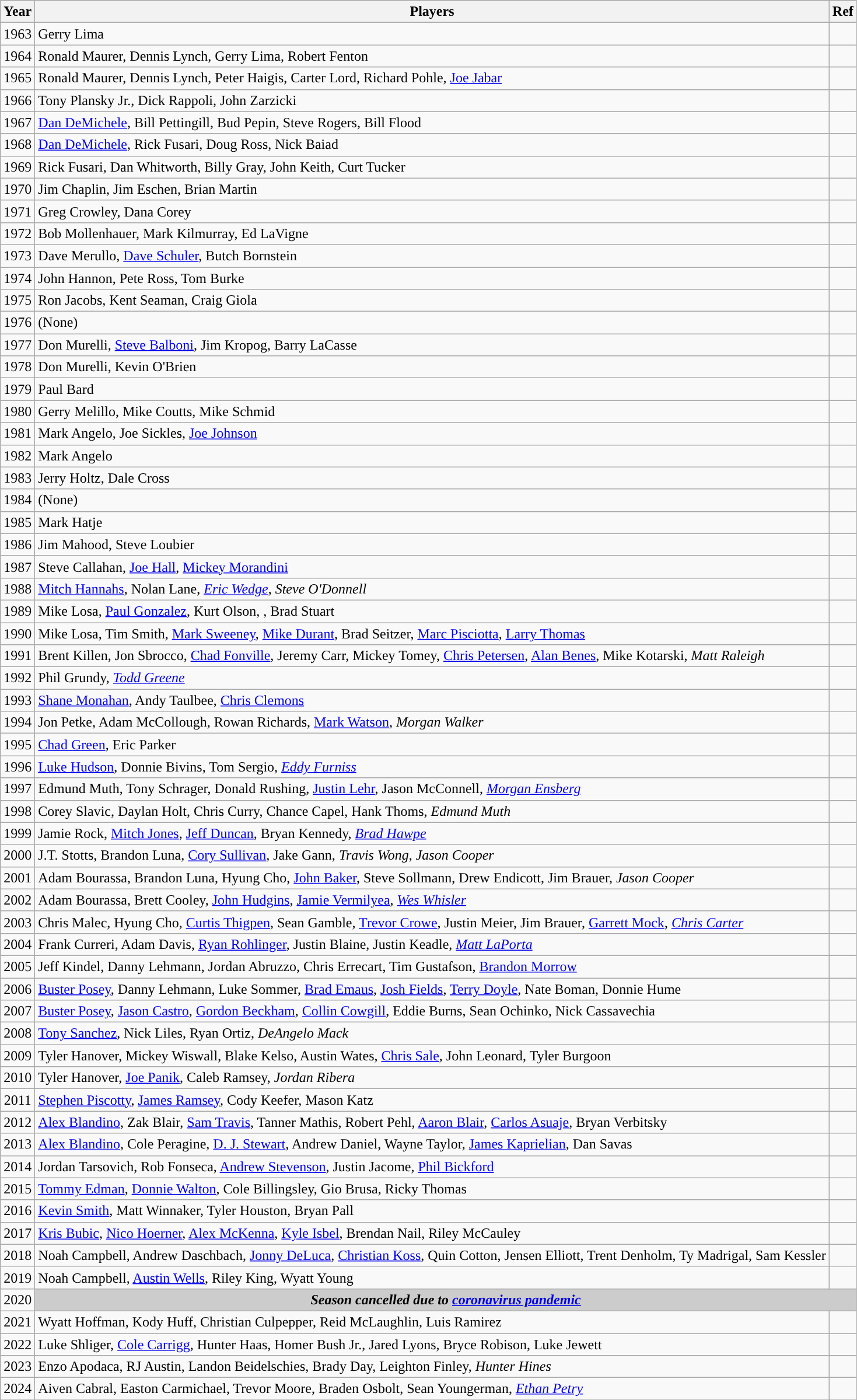<table class="wikitable" style="text-align:center">
<tr>
<th scope="col">Year</th>
<th scope="col">Players</th>
<th scope="col">Ref</th>
</tr>
<tr>
<td>1963</td>
<td style="text-align:left">Gerry Lima</td>
<td></td>
</tr>
<tr>
<td>1964</td>
<td style="text-align:left">Ronald Maurer, Dennis Lynch, Gerry Lima, Robert Fenton</td>
<td></td>
</tr>
<tr>
<td>1965</td>
<td style="text-align:left">Ronald Maurer, Dennis Lynch, Peter Haigis, Carter Lord, Richard Pohle, <a href='#'>Joe Jabar</a></td>
<td></td>
</tr>
<tr>
<td>1966</td>
<td style="text-align:left">Tony Plansky Jr., Dick Rappoli, John Zarzicki</td>
<td></td>
</tr>
<tr>
<td>1967</td>
<td style="text-align:left"><a href='#'>Dan DeMichele</a>, Bill Pettingill, Bud Pepin, Steve Rogers, Bill Flood</td>
<td></td>
</tr>
<tr>
<td>1968</td>
<td style="text-align:left"><a href='#'>Dan DeMichele</a>, Rick Fusari, Doug Ross, Nick Baiad</td>
<td></td>
</tr>
<tr>
<td>1969</td>
<td style="text-align:left">Rick Fusari, Dan Whitworth, Billy Gray, John Keith, Curt Tucker</td>
<td></td>
</tr>
<tr>
<td>1970</td>
<td style="text-align:left">Jim Chaplin, Jim Eschen, Brian Martin</td>
<td></td>
</tr>
<tr>
<td>1971</td>
<td style="text-align:left">Greg Crowley, Dana Corey</td>
<td></td>
</tr>
<tr>
<td>1972</td>
<td style="text-align:left">Bob Mollenhauer, Mark Kilmurray, Ed LaVigne</td>
<td></td>
</tr>
<tr>
<td>1973</td>
<td style="text-align:left">Dave Merullo, <a href='#'>Dave Schuler</a>, Butch Bornstein</td>
<td></td>
</tr>
<tr>
<td>1974</td>
<td style="text-align:left">John Hannon, Pete Ross, Tom Burke</td>
<td></td>
</tr>
<tr>
<td>1975</td>
<td style="text-align:left">Ron Jacobs, Kent Seaman, Craig Giola</td>
<td></td>
</tr>
<tr>
<td>1976</td>
<td style="text-align:left">(None)</td>
<td></td>
</tr>
<tr>
<td>1977</td>
<td style="text-align:left">Don Murelli, <a href='#'>Steve Balboni</a>, Jim Kropog, Barry LaCasse</td>
<td></td>
</tr>
<tr>
<td>1978</td>
<td style="text-align:left">Don Murelli, Kevin O'Brien</td>
<td></td>
</tr>
<tr>
<td>1979</td>
<td style="text-align:left">Paul Bard</td>
<td></td>
</tr>
<tr>
<td>1980</td>
<td style="text-align:left">Gerry Melillo, Mike Coutts, Mike Schmid</td>
<td></td>
</tr>
<tr>
<td>1981</td>
<td style="text-align:left">Mark Angelo, Joe Sickles, <a href='#'>Joe Johnson</a></td>
<td></td>
</tr>
<tr>
<td>1982</td>
<td style="text-align:left">Mark Angelo</td>
<td></td>
</tr>
<tr>
<td>1983</td>
<td style="text-align:left">Jerry Holtz, Dale Cross</td>
<td></td>
</tr>
<tr>
<td>1984</td>
<td style="text-align:left">(None)</td>
<td></td>
</tr>
<tr>
<td>1985</td>
<td style="text-align:left">Mark Hatje</td>
<td></td>
</tr>
<tr>
<td>1986</td>
<td style="text-align:left">Jim Mahood, Steve Loubier</td>
<td></td>
</tr>
<tr>
<td>1987</td>
<td style="text-align:left">Steve Callahan, <a href='#'>Joe Hall</a>, <a href='#'>Mickey Morandini</a></td>
<td></td>
</tr>
<tr>
<td>1988</td>
<td style="text-align:left"><a href='#'>Mitch Hannahs</a>, Nolan Lane, <em><a href='#'>Eric Wedge</a></em>, <em>Steve O'Donnell</em></td>
<td></td>
</tr>
<tr>
<td>1989</td>
<td style="text-align:left">Mike Losa, <a href='#'>Paul Gonzalez</a>, Kurt Olson, , Brad Stuart</td>
<td></td>
</tr>
<tr>
<td>1990</td>
<td style="text-align:left">Mike Losa, Tim Smith, <a href='#'>Mark Sweeney</a>, <a href='#'>Mike Durant</a>, Brad Seitzer, <a href='#'>Marc Pisciotta</a>, <a href='#'>Larry Thomas</a></td>
<td></td>
</tr>
<tr>
<td>1991</td>
<td style="text-align:left">Brent Killen, Jon Sbrocco, <a href='#'>Chad Fonville</a>, Jeremy Carr, Mickey Tomey, <a href='#'>Chris Petersen</a>, <a href='#'>Alan Benes</a>, Mike Kotarski, <em>Matt Raleigh</em></td>
<td></td>
</tr>
<tr>
<td>1992</td>
<td style="text-align:left">Phil Grundy, <em><a href='#'>Todd Greene</a></em></td>
<td></td>
</tr>
<tr>
<td>1993</td>
<td style="text-align:left"><a href='#'>Shane Monahan</a>, Andy Taulbee, <a href='#'>Chris Clemons</a></td>
<td></td>
</tr>
<tr>
<td>1994</td>
<td style="text-align:left">Jon Petke, Adam McCollough, Rowan Richards, <a href='#'>Mark Watson</a>, <em>Morgan Walker</em></td>
<td></td>
</tr>
<tr>
<td>1995</td>
<td style="text-align:left"><a href='#'>Chad Green</a>, Eric Parker</td>
<td></td>
</tr>
<tr>
<td>1996</td>
<td style="text-align:left"><a href='#'>Luke Hudson</a>, Donnie Bivins, Tom Sergio, <em><a href='#'>Eddy Furniss</a></em></td>
<td></td>
</tr>
<tr>
<td>1997</td>
<td style="text-align:left">Edmund Muth, Tony Schrager, Donald Rushing, <a href='#'>Justin Lehr</a>, Jason McConnell, <em><a href='#'>Morgan Ensberg</a></em></td>
<td></td>
</tr>
<tr>
<td>1998</td>
<td style="text-align:left">Corey Slavic, Daylan Holt, Chris Curry, Chance Capel, Hank Thoms, <em>Edmund Muth</em></td>
<td></td>
</tr>
<tr>
<td>1999</td>
<td style="text-align:left">Jamie Rock, <a href='#'>Mitch Jones</a>, <a href='#'>Jeff Duncan</a>, Bryan Kennedy, <em><a href='#'>Brad Hawpe</a></em></td>
<td></td>
</tr>
<tr>
<td>2000</td>
<td style="text-align:left">J.T. Stotts, Brandon Luna, <a href='#'>Cory Sullivan</a>, Jake Gann, <em>Travis Wong</em>, <em>Jason Cooper</em></td>
<td></td>
</tr>
<tr>
<td>2001</td>
<td style="text-align:left">Adam Bourassa, Brandon Luna, Hyung Cho, <a href='#'>John Baker</a>, Steve Sollmann, Drew Endicott, Jim Brauer, <em>Jason Cooper</em></td>
<td></td>
</tr>
<tr>
<td>2002</td>
<td style="text-align:left">Adam Bourassa, Brett Cooley, <a href='#'>John Hudgins</a>, <a href='#'>Jamie Vermilyea</a>, <em><a href='#'>Wes Whisler</a></em></td>
<td></td>
</tr>
<tr>
<td>2003</td>
<td style="text-align:left">Chris Malec, Hyung Cho, <a href='#'>Curtis Thigpen</a>, Sean Gamble, <a href='#'>Trevor Crowe</a>, Justin Meier, Jim Brauer, <a href='#'>Garrett Mock</a>, <em><a href='#'>Chris Carter</a></em></td>
<td></td>
</tr>
<tr>
<td>2004</td>
<td style="text-align:left">Frank Curreri, Adam Davis, <a href='#'>Ryan Rohlinger</a>, Justin Blaine, Justin Keadle, <em><a href='#'>Matt LaPorta</a></em></td>
<td></td>
</tr>
<tr>
<td>2005</td>
<td style="text-align:left">Jeff Kindel, Danny Lehmann, Jordan Abruzzo, Chris Errecart, Tim Gustafson, <a href='#'>Brandon Morrow</a></td>
<td></td>
</tr>
<tr>
<td>2006</td>
<td style="text-align:left"><a href='#'>Buster Posey</a>, Danny Lehmann, Luke Sommer, <a href='#'>Brad Emaus</a>, <a href='#'>Josh Fields</a>, <a href='#'>Terry Doyle</a>, Nate Boman, Donnie Hume</td>
<td></td>
</tr>
<tr>
<td>2007</td>
<td style="text-align:left"><a href='#'>Buster Posey</a>, <a href='#'>Jason Castro</a>, <a href='#'>Gordon Beckham</a>, <a href='#'>Collin Cowgill</a>, Eddie Burns, Sean Ochinko, Nick Cassavechia</td>
<td></td>
</tr>
<tr>
<td>2008</td>
<td style="text-align:left"><a href='#'>Tony Sanchez</a>, Nick Liles, Ryan Ortiz, <em>DeAngelo Mack</em></td>
<td></td>
</tr>
<tr>
<td>2009</td>
<td style="text-align:left">Tyler Hanover, Mickey Wiswall, Blake Kelso, Austin Wates, <a href='#'>Chris Sale</a>, John Leonard, Tyler Burgoon</td>
<td></td>
</tr>
<tr>
<td>2010</td>
<td style="text-align:left">Tyler Hanover, <a href='#'>Joe Panik</a>, Caleb Ramsey, <em>Jordan Ribera</em></td>
<td></td>
</tr>
<tr>
<td>2011</td>
<td style="text-align:left"><a href='#'>Stephen Piscotty</a>, <a href='#'>James Ramsey</a>, Cody Keefer, Mason Katz</td>
<td></td>
</tr>
<tr>
<td>2012</td>
<td style="text-align:left"><a href='#'>Alex Blandino</a>, Zak Blair, <a href='#'>Sam Travis</a>, Tanner Mathis, Robert Pehl, <a href='#'>Aaron Blair</a>, <a href='#'>Carlos Asuaje</a>, Bryan Verbitsky</td>
<td></td>
</tr>
<tr>
<td>2013</td>
<td style="text-align:left"><a href='#'>Alex Blandino</a>, Cole Peragine, <a href='#'>D. J. Stewart</a>, Andrew Daniel, Wayne Taylor, <a href='#'>James Kaprielian</a>, Dan Savas</td>
<td></td>
</tr>
<tr>
<td>2014</td>
<td style="text-align:left">Jordan Tarsovich, Rob Fonseca, <a href='#'>Andrew Stevenson</a>, Justin Jacome, <a href='#'>Phil Bickford</a></td>
<td></td>
</tr>
<tr>
<td>2015</td>
<td style="text-align:left"><a href='#'>Tommy Edman</a>, <a href='#'>Donnie Walton</a>, Cole Billingsley, Gio Brusa, Ricky Thomas</td>
<td></td>
</tr>
<tr>
<td>2016</td>
<td style="text-align:left"><a href='#'>Kevin Smith</a>, Matt Winnaker, Tyler Houston, Bryan Pall</td>
<td></td>
</tr>
<tr>
<td>2017</td>
<td style="text-align:left"><a href='#'>Kris Bubic</a>, <a href='#'>Nico Hoerner</a>, <a href='#'>Alex McKenna</a>, <a href='#'>Kyle Isbel</a>, Brendan Nail, Riley McCauley</td>
<td></td>
</tr>
<tr>
<td>2018</td>
<td style="text-align:left">Noah Campbell, Andrew Daschbach, <a href='#'>Jonny DeLuca</a>, <a href='#'>Christian Koss</a>, Quin Cotton, Jensen Elliott, Trent Denholm, Ty Madrigal, Sam Kessler</td>
<td></td>
</tr>
<tr>
<td>2019</td>
<td style="text-align:left">Noah Campbell, <a href='#'>Austin Wells</a>, Riley King, Wyatt Young</td>
<td></td>
</tr>
<tr>
<td>2020</td>
<td colspan="2" align="center" bgcolor=#cccccc><strong><em>Season cancelled due to <a href='#'>coronavirus pandemic</a></em></strong></td>
</tr>
<tr>
<td>2021</td>
<td style="text-align:left">Wyatt Hoffman, Kody Huff, Christian Culpepper, Reid McLaughlin, Luis Ramirez</td>
<td></td>
</tr>
<tr>
<td>2022</td>
<td style="text-align:left">Luke Shliger, <a href='#'>Cole Carrigg</a>, Hunter Haas, Homer Bush Jr., Jared Lyons, Bryce Robison, Luke Jewett</td>
<td></td>
</tr>
<tr>
<td>2023</td>
<td style="text-align:left">Enzo Apodaca, RJ Austin, Landon Beidelschies, Brady Day, Leighton Finley, <em>Hunter Hines</em></td>
<td></td>
</tr>
<tr>
<td>2024</td>
<td style="text-align:left">Aiven Cabral, Easton Carmichael, Trevor Moore, Braden Osbolt, Sean Youngerman, <em><a href='#'>Ethan Petry</a></em></td>
<td></td>
</tr>
<tr>
</tr>
</table>
